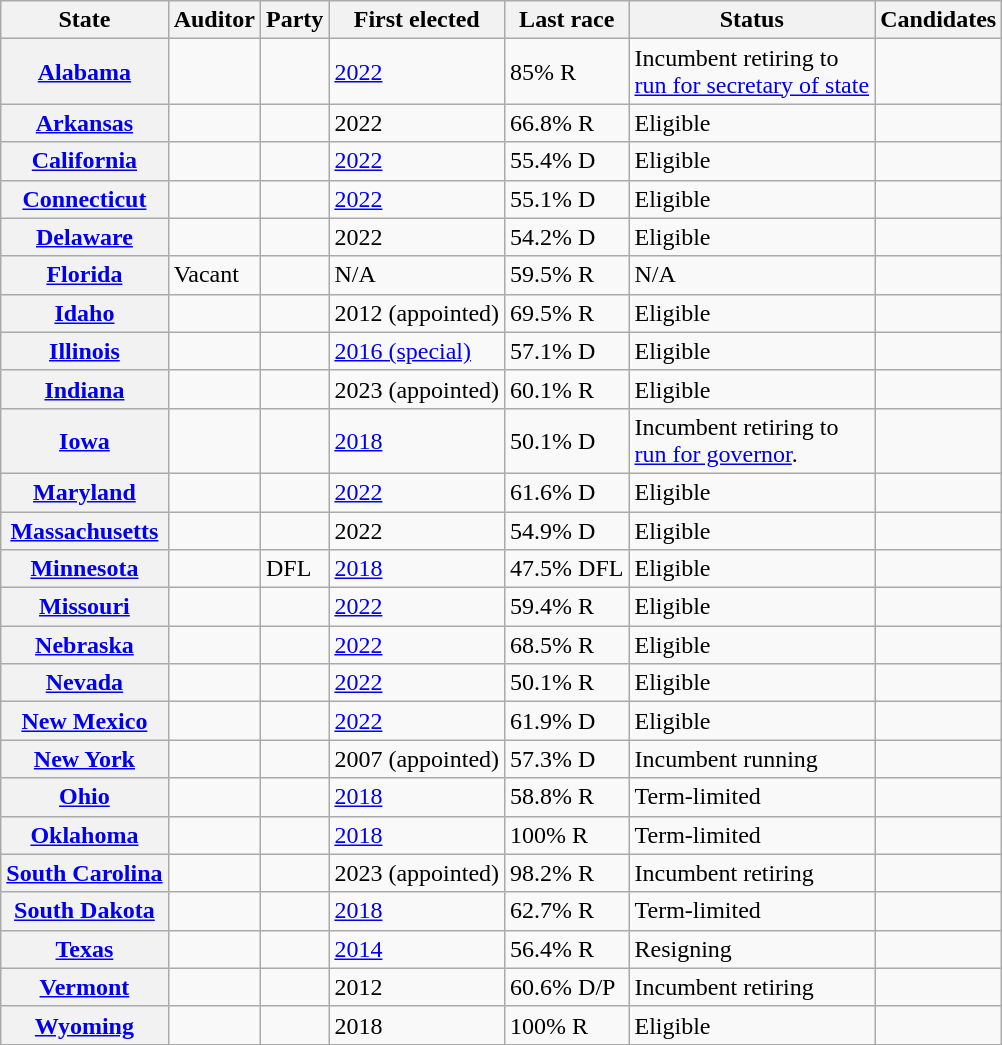<table class="wikitable sortable">
<tr valign=bottom>
<th>State</th>
<th>Auditor</th>
<th>Party</th>
<th>First elected</th>
<th>Last race</th>
<th>Status</th>
<th class=unsortable>Candidates</th>
</tr>
<tr>
<th><a href='#'>Alabama</a></th>
<td></td>
<td></td>
<td><a href='#'>2022</a></td>
<td>85% R</td>
<td>Incumbent retiring to<br><a href='#'>run for secretary of state</a></td>
<td nowrap></td>
</tr>
<tr>
<th><a href='#'>Arkansas</a></th>
<td></td>
<td></td>
<td>2022</td>
<td>66.8% R</td>
<td>Eligible</td>
<td nowrap></td>
</tr>
<tr>
<th><a href='#'>California</a></th>
<td></td>
<td></td>
<td><a href='#'>2022</a></td>
<td>55.4% D</td>
<td>Eligible</td>
<td nowrap></td>
</tr>
<tr>
<th><a href='#'>Connecticut</a></th>
<td></td>
<td></td>
<td><a href='#'>2022</a></td>
<td>55.1% D</td>
<td>Eligible</td>
<td nowrap></td>
</tr>
<tr>
<th><a href='#'>Delaware</a></th>
<td></td>
<td></td>
<td>2022</td>
<td>54.2% D</td>
<td>Eligible</td>
<td nowrap></td>
</tr>
<tr>
<th><a href='#'>Florida</a></th>
<td>Vacant</td>
<td></td>
<td>N/A</td>
<td>59.5% R</td>
<td>N/A</td>
<td nowrap></td>
</tr>
<tr>
<th><a href='#'>Idaho</a></th>
<td></td>
<td></td>
<td>2012 (appointed)</td>
<td>69.5% R</td>
<td>Eligible</td>
<td nowrap></td>
</tr>
<tr>
<th><a href='#'>Illinois</a></th>
<td></td>
<td></td>
<td><a href='#'>2016 (special)</a></td>
<td>57.1% D</td>
<td>Eligible</td>
<td nowrap></td>
</tr>
<tr>
<th><a href='#'>Indiana</a></th>
<td></td>
<td></td>
<td>2023 (appointed)</td>
<td>60.1% R</td>
<td>Eligible</td>
<td nowrap></td>
</tr>
<tr>
<th><a href='#'>Iowa</a></th>
<td></td>
<td></td>
<td><a href='#'>2018</a></td>
<td>50.1% D</td>
<td>Incumbent retiring to<br><a href='#'>run for governor</a>.</td>
<td nowrap></td>
</tr>
<tr>
<th><a href='#'>Maryland</a></th>
<td></td>
<td></td>
<td><a href='#'>2022</a></td>
<td>61.6% D</td>
<td>Eligible</td>
<td nowrap></td>
</tr>
<tr>
<th><a href='#'>Massachusetts</a></th>
<td></td>
<td></td>
<td>2022</td>
<td>54.9% D</td>
<td>Eligible</td>
<td nowrap></td>
</tr>
<tr>
<th><a href='#'>Minnesota</a></th>
<td></td>
<td>DFL</td>
<td><a href='#'>2018</a></td>
<td>47.5% DFL</td>
<td>Eligible</td>
<td nowrap></td>
</tr>
<tr>
<th><a href='#'>Missouri</a></th>
<td></td>
<td></td>
<td><a href='#'>2022</a></td>
<td>59.4% R</td>
<td>Eligible</td>
<td nowrap></td>
</tr>
<tr>
<th><a href='#'>Nebraska</a></th>
<td></td>
<td></td>
<td><a href='#'>2022</a></td>
<td>68.5% R</td>
<td>Eligible</td>
<td nowrap></td>
</tr>
<tr>
<th><a href='#'>Nevada</a></th>
<td></td>
<td></td>
<td><a href='#'>2022</a></td>
<td>50.1% R</td>
<td>Eligible</td>
<td nowrap></td>
</tr>
<tr>
<th><a href='#'>New Mexico</a></th>
<td></td>
<td></td>
<td><a href='#'>2022</a></td>
<td>61.9% D</td>
<td>Eligible</td>
<td nowrap></td>
</tr>
<tr>
<th><a href='#'>New York</a></th>
<td></td>
<td></td>
<td>2007 (appointed)</td>
<td>57.3% D</td>
<td>Incumbent running</td>
<td nowrap></td>
</tr>
<tr>
<th><a href='#'>Ohio</a></th>
<td></td>
<td></td>
<td><a href='#'>2018</a></td>
<td>58.8% R</td>
<td>Term-limited</td>
<td nowrap></td>
</tr>
<tr>
<th><a href='#'>Oklahoma</a></th>
<td></td>
<td></td>
<td><a href='#'>2018</a></td>
<td>100% R</td>
<td>Term-limited</td>
<td nowrap></td>
</tr>
<tr>
<th><a href='#'>South Carolina</a></th>
<td></td>
<td></td>
<td>2023 (appointed)</td>
<td>98.2% R</td>
<td>Incumbent retiring</td>
<td nowrap></td>
</tr>
<tr>
<th><a href='#'>South Dakota</a></th>
<td></td>
<td></td>
<td><a href='#'>2018</a></td>
<td>62.7% R</td>
<td>Term-limited</td>
<td nowrap></td>
</tr>
<tr>
<th><a href='#'>Texas</a></th>
<td></td>
<td></td>
<td><a href='#'>2014</a></td>
<td>56.4% R</td>
<td>Resigning</td>
<td nowrap></td>
</tr>
<tr>
<th><a href='#'>Vermont</a></th>
<td></td>
<td></td>
<td>2012</td>
<td>60.6% D/P</td>
<td>Incumbent retiring</td>
<td nowrap></td>
</tr>
<tr>
<th><a href='#'>Wyoming</a></th>
<td></td>
<td></td>
<td>2018</td>
<td>100% R</td>
<td>Eligible</td>
<td nowrap></td>
</tr>
</table>
